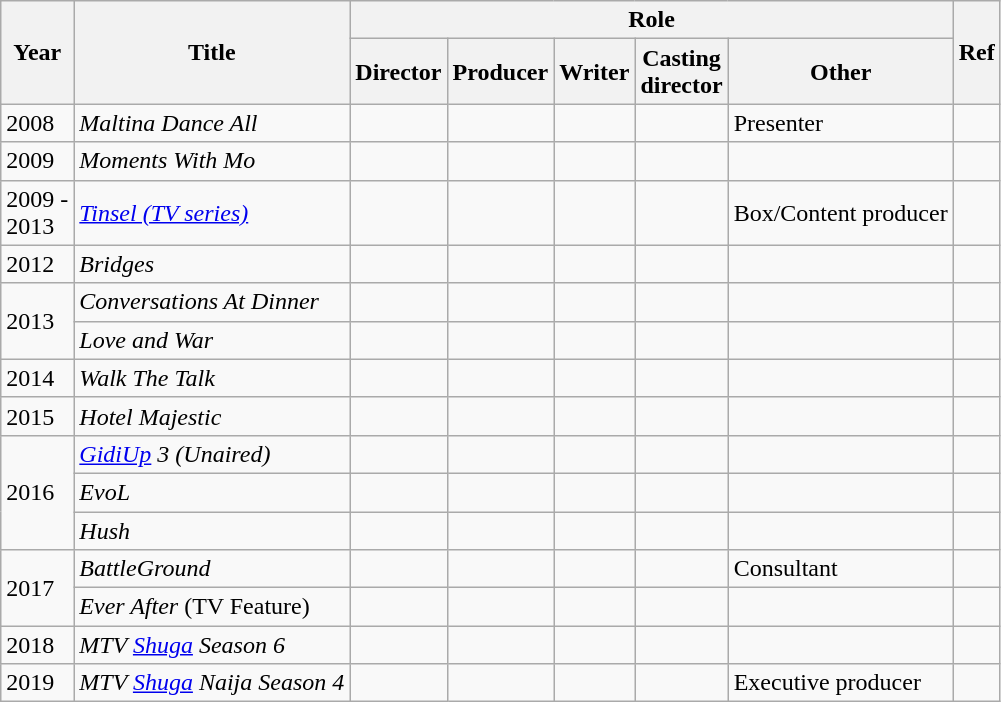<table class="wikitable">
<tr>
<th rowspan="2">Year</th>
<th rowspan="2">Title</th>
<th colspan="5">Role</th>
<th rowspan="2">Ref</th>
</tr>
<tr>
<th>Director</th>
<th>Producer</th>
<th>Writer</th>
<th>Casting<br>director</th>
<th>Other</th>
</tr>
<tr>
<td>2008</td>
<td><em>Maltina Dance All</em></td>
<td></td>
<td></td>
<td></td>
<td></td>
<td>Presenter</td>
<td></td>
</tr>
<tr>
<td>2009</td>
<td><em>Moments With Mo</em></td>
<td></td>
<td></td>
<td></td>
<td></td>
<td></td>
<td></td>
</tr>
<tr>
<td>2009 -<br>2013</td>
<td><em><a href='#'>Tinsel (TV series)</a></em></td>
<td></td>
<td></td>
<td></td>
<td></td>
<td>Box/Content producer</td>
<td></td>
</tr>
<tr>
<td>2012</td>
<td><em>Bridges</em></td>
<td></td>
<td></td>
<td></td>
<td></td>
<td></td>
<td></td>
</tr>
<tr>
<td rowspan="2">2013</td>
<td><em>Conversations At Dinner</em></td>
<td></td>
<td></td>
<td></td>
<td></td>
<td></td>
<td></td>
</tr>
<tr>
<td><em>Love and War</em></td>
<td></td>
<td></td>
<td></td>
<td></td>
<td></td>
<td></td>
</tr>
<tr>
<td>2014</td>
<td><em>Walk The Talk</em></td>
<td></td>
<td></td>
<td></td>
<td></td>
<td></td>
<td></td>
</tr>
<tr>
<td>2015</td>
<td><em>Hotel Majestic</em></td>
<td></td>
<td></td>
<td></td>
<td></td>
<td></td>
<td></td>
</tr>
<tr>
<td rowspan="3">2016</td>
<td><em><a href='#'>GidiUp</a> 3 (Unaired)</em></td>
<td></td>
<td></td>
<td></td>
<td></td>
<td></td>
<td></td>
</tr>
<tr>
<td><em>EvoL</em></td>
<td></td>
<td></td>
<td></td>
<td></td>
<td></td>
<td></td>
</tr>
<tr>
<td><em>Hush</em></td>
<td></td>
<td></td>
<td></td>
<td></td>
<td></td>
<td></td>
</tr>
<tr>
<td rowspan="2">2017</td>
<td><em>BattleGround</em></td>
<td></td>
<td></td>
<td></td>
<td></td>
<td>Consultant</td>
<td></td>
</tr>
<tr>
<td><em>Ever After</em> (TV Feature)</td>
<td></td>
<td></td>
<td></td>
<td></td>
<td></td>
<td></td>
</tr>
<tr>
<td>2018</td>
<td><em>MTV <a href='#'>Shuga</a> Season 6</em></td>
<td></td>
<td></td>
<td></td>
<td></td>
<td></td>
<td></td>
</tr>
<tr>
<td>2019</td>
<td><em>MTV <a href='#'>Shuga</a> Naija Season 4</em></td>
<td></td>
<td></td>
<td></td>
<td></td>
<td>Executive producer</td>
<td></td>
</tr>
</table>
